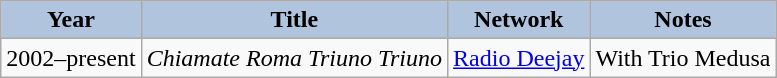<table class="wikitable">
<tr>
<th style="background:#B0C4DE;">Year</th>
<th style="background:#B0C4DE;">Title</th>
<th colspan="2" style="background:#B0C4DE;">Network</th>
<th style="background:#B0C4DE;">Notes</th>
</tr>
<tr>
<td>2002–present</td>
<td><em>Chiamate Roma Triuno Triuno</em></td>
<td colspan="2"><a href='#'>Radio Deejay</a></td>
<td>With Trio Medusa</td>
</tr>
</table>
